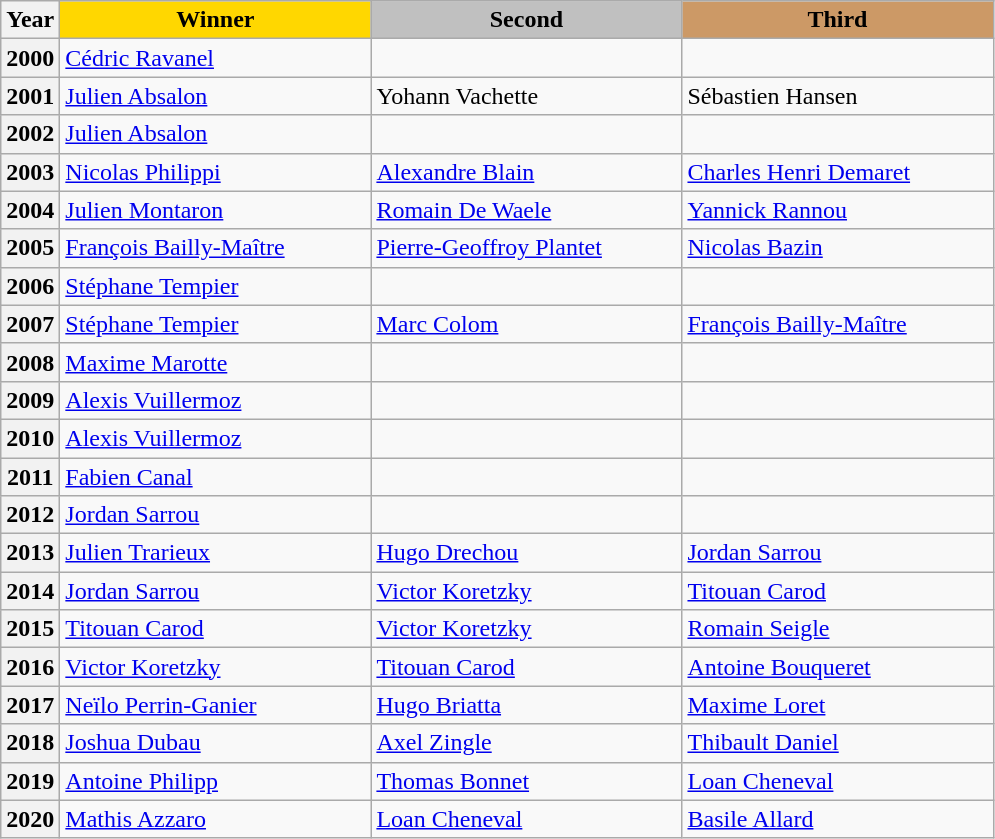<table class="wikitable sortable">
<tr>
<th>Year</th>
<th scope=col colspan=1 style="width:200px; background: gold;">Winner</th>
<th scope=col colspan=1 style="width:200px; background: silver;">Second</th>
<th scope=col colspan=1 style="width:200px; background: #cc9966;">Third</th>
</tr>
<tr>
<th>2000</th>
<td><a href='#'>Cédric Ravanel</a></td>
<td></td>
<td></td>
</tr>
<tr>
<th>2001</th>
<td><a href='#'>Julien Absalon</a></td>
<td>Yohann Vachette</td>
<td>Sébastien Hansen</td>
</tr>
<tr>
<th>2002</th>
<td><a href='#'>Julien Absalon</a></td>
<td></td>
<td></td>
</tr>
<tr>
<th>2003</th>
<td><a href='#'>Nicolas Philippi</a></td>
<td><a href='#'>Alexandre Blain</a></td>
<td><a href='#'>Charles Henri Demaret</a></td>
</tr>
<tr>
<th>2004</th>
<td><a href='#'>Julien Montaron</a></td>
<td><a href='#'>Romain De Waele</a></td>
<td><a href='#'>Yannick Rannou</a></td>
</tr>
<tr>
<th>2005</th>
<td><a href='#'>François Bailly-Maître</a></td>
<td><a href='#'>Pierre-Geoffroy Plantet</a></td>
<td><a href='#'>Nicolas Bazin</a></td>
</tr>
<tr>
<th>2006</th>
<td><a href='#'>Stéphane Tempier</a></td>
<td></td>
<td></td>
</tr>
<tr>
<th>2007</th>
<td><a href='#'>Stéphane Tempier</a></td>
<td><a href='#'>Marc Colom</a></td>
<td><a href='#'>François Bailly-Maître</a></td>
</tr>
<tr>
<th>2008</th>
<td><a href='#'>Maxime Marotte</a></td>
<td></td>
<td></td>
</tr>
<tr>
<th>2009</th>
<td><a href='#'>Alexis Vuillermoz</a></td>
<td></td>
<td></td>
</tr>
<tr>
<th>2010</th>
<td><a href='#'>Alexis Vuillermoz</a></td>
<td></td>
<td></td>
</tr>
<tr>
<th>2011</th>
<td><a href='#'>Fabien Canal</a></td>
<td></td>
<td></td>
</tr>
<tr>
<th>2012</th>
<td><a href='#'>Jordan Sarrou</a></td>
<td></td>
<td></td>
</tr>
<tr>
<th>2013</th>
<td><a href='#'>Julien Trarieux</a></td>
<td><a href='#'>Hugo Drechou</a></td>
<td><a href='#'>Jordan Sarrou</a></td>
</tr>
<tr>
<th>2014</th>
<td><a href='#'>Jordan Sarrou</a></td>
<td><a href='#'>Victor Koretzky</a></td>
<td><a href='#'>Titouan Carod</a></td>
</tr>
<tr>
<th>2015</th>
<td><a href='#'>Titouan Carod</a></td>
<td><a href='#'>Victor Koretzky</a></td>
<td><a href='#'>Romain Seigle</a></td>
</tr>
<tr>
<th>2016</th>
<td><a href='#'>Victor Koretzky</a></td>
<td><a href='#'>Titouan Carod</a></td>
<td><a href='#'>Antoine Bouqueret</a></td>
</tr>
<tr>
<th>2017</th>
<td><a href='#'>Neïlo Perrin-Ganier</a></td>
<td><a href='#'>Hugo Briatta</a></td>
<td><a href='#'>Maxime Loret</a></td>
</tr>
<tr>
<th>2018</th>
<td><a href='#'>Joshua Dubau</a></td>
<td><a href='#'>Axel Zingle</a></td>
<td><a href='#'>Thibault Daniel</a></td>
</tr>
<tr>
<th>2019</th>
<td><a href='#'>Antoine Philipp</a></td>
<td><a href='#'>Thomas Bonnet</a></td>
<td><a href='#'>Loan Cheneval</a></td>
</tr>
<tr>
<th>2020</th>
<td><a href='#'>Mathis Azzaro</a></td>
<td><a href='#'>Loan Cheneval</a></td>
<td><a href='#'>Basile Allard</a></td>
</tr>
</table>
